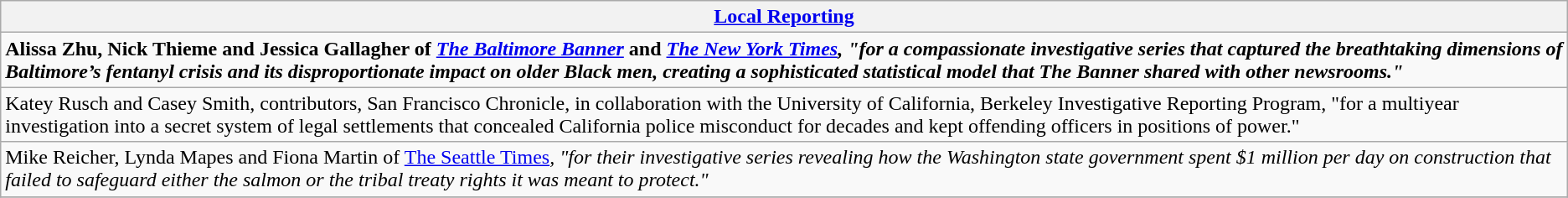<table class="wikitable" style="float:left; float:none;">
<tr>
<th><a href='#'>Local Reporting</a></th>
</tr>
<tr>
<td><strong>Alissa Zhu, Nick Thieme and Jessica Gallagher of <em><a href='#'>The Baltimore Banner</a></em> and <em><a href='#'>The New York Times</a><strong><em>, "for a compassionate investigative series that captured the breathtaking dimensions of Baltimore’s fentanyl crisis and its disproportionate impact on older Black men, creating a sophisticated statistical model that The Banner shared with other newsrooms."</td>
</tr>
<tr>
<td>Katey Rusch and Casey Smith, contributors, San Francisco Chronicle, in collaboration with the University of California, Berkeley Investigative Reporting Program, "for a multiyear investigation into a secret system of legal settlements that concealed California police misconduct for decades and kept offending officers in positions of power."</td>
</tr>
<tr>
<td>Mike Reicher, Lynda Mapes and Fiona Martin of </em><a href='#'>The Seattle Times</a><em>, "for their investigative series revealing how the Washington state government spent $1 million per day on construction that failed to safeguard either the salmon or the tribal treaty rights it was meant to protect."</td>
</tr>
<tr>
</tr>
</table>
